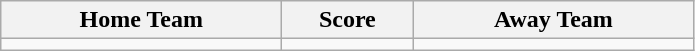<table class="wikitable" style="text-align: center">
<tr>
<th width=180>Home Team</th>
<th width=80>Score</th>
<th width=180>Away Team</th>
</tr>
<tr>
<td></td>
<td></td>
<td></td>
</tr>
</table>
